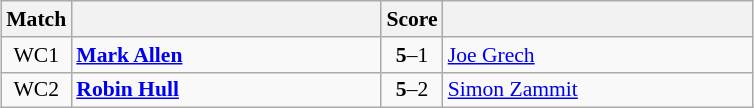<table class="wikitable" style="font-size: 90%; margin: 1em auto 1em auto;">
<tr>
<th>Match</th>
<th width=200></th>
<th>Score</th>
<th width=200></th>
</tr>
<tr>
<td align="center">WC1</td>
<td> <strong><a href='#'>Mark Allen</a></strong></td>
<td align="center"><strong>5</strong>–1</td>
<td> <a href='#'>Joe Grech</a></td>
</tr>
<tr>
<td align="center">WC2</td>
<td> <strong><a href='#'>Robin Hull</a></strong></td>
<td align="center"><strong>5</strong>–2</td>
<td> <a href='#'>Simon Zammit</a></td>
</tr>
</table>
